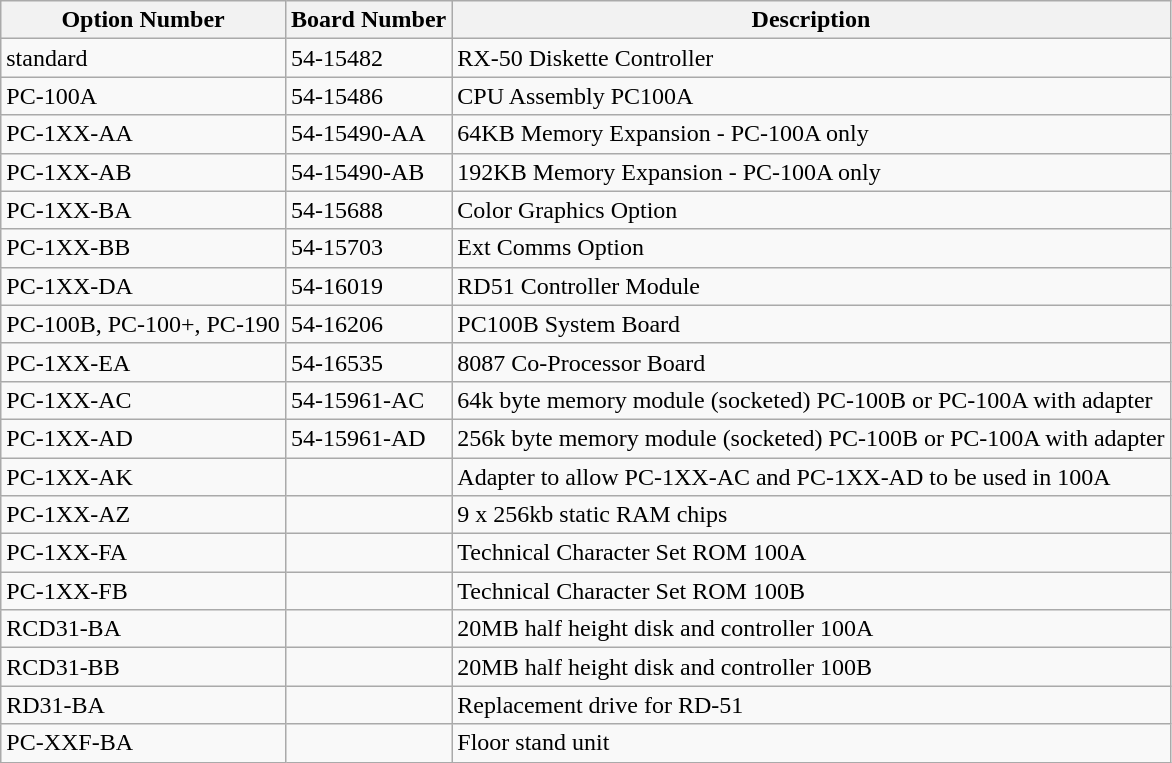<table class="wikitable">
<tr>
<th>Option Number</th>
<th>Board Number</th>
<th>Description</th>
</tr>
<tr>
<td>standard</td>
<td>54-15482</td>
<td>RX-50 Diskette Controller</td>
</tr>
<tr>
<td>PC-100A</td>
<td>54-15486</td>
<td>CPU Assembly PC100A</td>
</tr>
<tr>
<td>PC-1XX-AA</td>
<td>54-15490-AA</td>
<td>64KB Memory Expansion - PC-100A only</td>
</tr>
<tr>
<td>PC-1XX-AB</td>
<td>54-15490-AB</td>
<td>192KB Memory Expansion - PC-100A only</td>
</tr>
<tr>
<td>PC-1XX-BA</td>
<td>54-15688</td>
<td>Color Graphics Option</td>
</tr>
<tr>
<td>PC-1XX-BB</td>
<td>54-15703</td>
<td>Ext Comms Option</td>
</tr>
<tr>
<td>PC-1XX-DA</td>
<td>54-16019</td>
<td>RD51 Controller Module</td>
</tr>
<tr>
<td>PC-100B, PC-100+, PC-190</td>
<td>54-16206</td>
<td>PC100B System Board</td>
</tr>
<tr>
<td>PC-1XX-EA</td>
<td>54-16535</td>
<td>8087 Co-Processor Board</td>
</tr>
<tr>
<td>PC-1XX-AC</td>
<td>54-15961-AC</td>
<td>64k byte memory module (socketed) PC-100B or PC-100A with adapter</td>
</tr>
<tr>
<td>PC-1XX-AD</td>
<td>54-15961-AD</td>
<td>256k byte memory module (socketed) PC-100B or PC-100A with adapter</td>
</tr>
<tr>
<td>PC-1XX-AK</td>
<td></td>
<td>Adapter to allow PC-1XX-AC and PC-1XX-AD to be used in 100A</td>
</tr>
<tr>
<td>PC-1XX-AZ</td>
<td></td>
<td>9 x 256kb static RAM chips</td>
</tr>
<tr>
<td>PC-1XX-FA</td>
<td></td>
<td>Technical Character Set ROM 100A</td>
</tr>
<tr>
<td>PC-1XX-FB</td>
<td></td>
<td>Technical Character Set ROM 100B</td>
</tr>
<tr>
<td>RCD31-BA</td>
<td></td>
<td>20MB half height disk and controller 100A</td>
</tr>
<tr>
<td>RCD31-BB</td>
<td></td>
<td>20MB half height disk and controller 100B</td>
</tr>
<tr>
<td>RD31-BA</td>
<td></td>
<td>Replacement drive for RD-51</td>
</tr>
<tr>
<td>PC-XXF-BA</td>
<td></td>
<td>Floor stand unit</td>
</tr>
</table>
